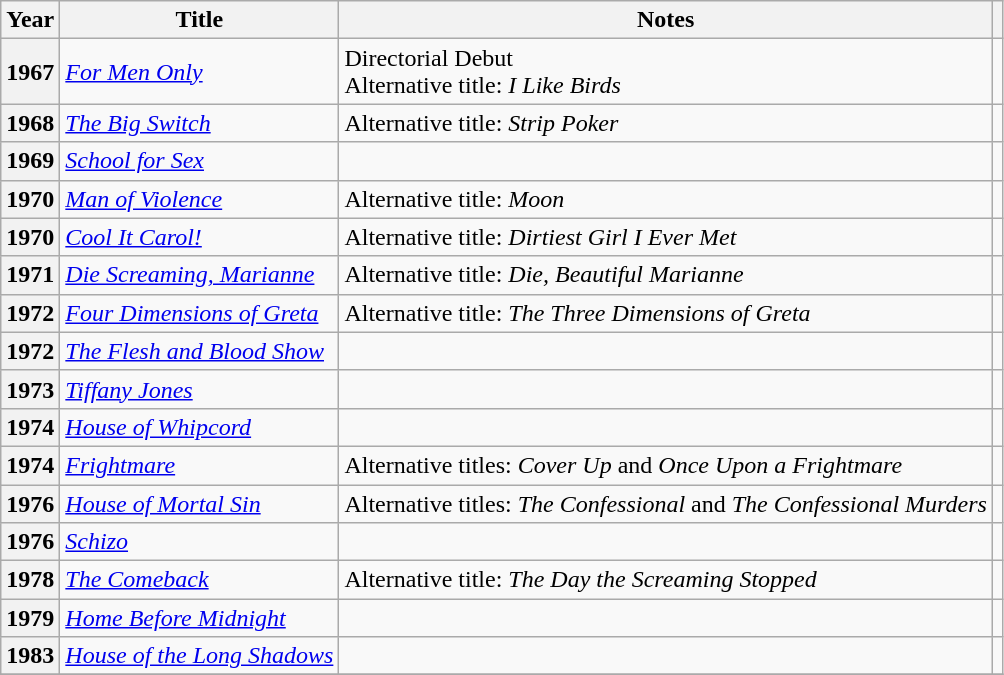<table class="wikitable plainrowheaders sortable" style="margin-right: 0;">
<tr>
<th scope="col">Year</th>
<th scope="col">Title</th>
<th scope="col" class="unsortable">Notes</th>
<th scope="col" class="unsortable"></th>
</tr>
<tr>
<th scope="row">1967</th>
<td><em><a href='#'>For Men Only</a></em></td>
<td>Directorial Debut <br> Alternative title: <em>I Like Birds</em></td>
<td style="text-align:center;"></td>
</tr>
<tr>
<th scope="row">1968</th>
<td><em><a href='#'>The Big Switch</a></em></td>
<td>Alternative title: <em>Strip Poker</em></td>
<td style="text-align:center;"></td>
</tr>
<tr>
<th scope="row">1969</th>
<td><em><a href='#'>School for Sex</a></em></td>
<td></td>
<td style="text-align:center;"></td>
</tr>
<tr>
<th scope="row">1970</th>
<td><em><a href='#'>Man of Violence</a></em></td>
<td>Alternative title: <em>Moon</em></td>
<td style="text-align:center;"></td>
</tr>
<tr>
<th scope="row">1970</th>
<td><em><a href='#'>Cool It Carol!</a></em></td>
<td>Alternative title: <em>Dirtiest Girl I Ever Met</em></td>
<td style="text-align:center;"></td>
</tr>
<tr>
<th scope="row">1971</th>
<td><em><a href='#'>Die Screaming, Marianne</a></em></td>
<td>Alternative title: <em>Die, Beautiful Marianne</em></td>
<td style="text-align:center;"></td>
</tr>
<tr>
<th scope="row">1972</th>
<td><em><a href='#'>Four Dimensions of Greta</a></em></td>
<td>Alternative title: <em>The Three Dimensions of Greta</em></td>
<td style="text-align:center;"></td>
</tr>
<tr>
<th scope="row">1972</th>
<td><em><a href='#'>The Flesh and Blood Show</a></em></td>
<td></td>
<td style="text-align:center;"></td>
</tr>
<tr>
<th scope="row">1973</th>
<td><em><a href='#'>Tiffany Jones</a></em></td>
<td></td>
<td style="text-align:center;"></td>
</tr>
<tr>
<th scope="row">1974</th>
<td><em><a href='#'>House of Whipcord</a></em></td>
<td></td>
<td style="text-align:center;"></td>
</tr>
<tr>
<th scope="row">1974</th>
<td><em><a href='#'>Frightmare</a></em></td>
<td>Alternative titles: <em>Cover Up</em> and <em>Once Upon a Frightmare</em></td>
<td style="text-align:center;"></td>
</tr>
<tr>
<th scope="row">1976</th>
<td><em><a href='#'>House of Mortal Sin</a></em></td>
<td>Alternative titles: <em>The Confessional</em> and <em>The Confessional Murders</em></td>
<td style="text-align:center;"></td>
</tr>
<tr>
<th scope="row">1976</th>
<td><em><a href='#'>Schizo</a></em></td>
<td></td>
<td style="text-align:center;"></td>
</tr>
<tr>
<th scope="row">1978</th>
<td><em><a href='#'>The Comeback</a></em></td>
<td>Alternative title: <em>The Day the Screaming Stopped</em></td>
<td style="text-align:center;"></td>
</tr>
<tr>
<th scope="row">1979</th>
<td><em><a href='#'>Home Before Midnight</a></em></td>
<td></td>
<td style="text-align:center;"></td>
</tr>
<tr>
<th scope="row">1983</th>
<td><em><a href='#'>House of the Long Shadows</a></em></td>
<td></td>
<td style="text-align:center;"></td>
</tr>
<tr>
</tr>
</table>
